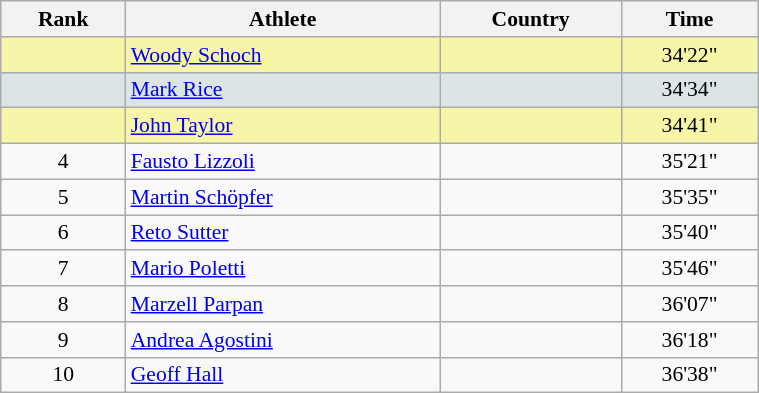<table class="wikitable" width=40% style="font-size:90%; text-align:center;">
<tr>
<th>Rank</th>
<th>Athlete</th>
<th>Country</th>
<th>Time</th>
</tr>
<tr bgcolor="#F7F6A8">
<td></td>
<td align=left><a href='#'>Woody Schoch</a></td>
<td align=left></td>
<td>34'22"</td>
</tr>
<tr bgcolor="#DCE5E5">
<td></td>
<td align=left><a href='#'>Mark Rice</a></td>
<td align=left></td>
<td>34'34"</td>
</tr>
<tr bgcolor="#F7F6A8">
<td></td>
<td align=left><a href='#'>John Taylor</a></td>
<td align=left></td>
<td>34'41"</td>
</tr>
<tr>
<td>4</td>
<td align=left><a href='#'>Fausto Lizzoli</a></td>
<td align=left></td>
<td>35'21"</td>
</tr>
<tr>
<td>5</td>
<td align=left><a href='#'>Martin Schöpfer</a></td>
<td align=left></td>
<td>35'35"</td>
</tr>
<tr>
<td>6</td>
<td align=left><a href='#'>Reto Sutter</a></td>
<td align=left></td>
<td>35'40"</td>
</tr>
<tr>
<td>7</td>
<td align=left><a href='#'>Mario Poletti</a></td>
<td align=left></td>
<td>35'46"</td>
</tr>
<tr>
<td>8</td>
<td align=left><a href='#'>Marzell Parpan</a></td>
<td align=left></td>
<td>36'07"</td>
</tr>
<tr>
<td>9</td>
<td align=left><a href='#'>Andrea Agostini</a></td>
<td align=left></td>
<td>36'18"</td>
</tr>
<tr>
<td>10</td>
<td align=left><a href='#'>Geoff Hall</a></td>
<td align=left></td>
<td>36'38"</td>
</tr>
</table>
